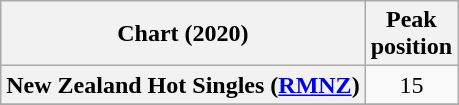<table class="wikitable sortable plainrowheaders" style="text-align:center">
<tr>
<th scope="col">Chart (2020)</th>
<th scope="col">Peak<br>position</th>
</tr>
<tr>
<th scope="row">New Zealand Hot Singles (<a href='#'>RMNZ</a>)</th>
<td>15</td>
</tr>
<tr>
</tr>
<tr>
</tr>
<tr>
</tr>
</table>
